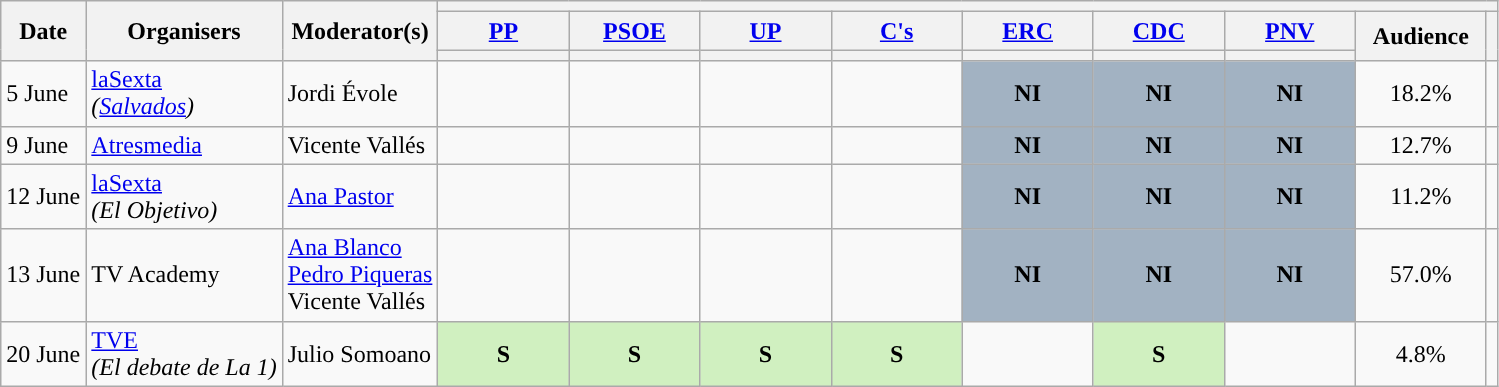<table class="wikitable" style="text-align:center;">
<tr>
<th rowspan="3">Date</th>
<th rowspan="3">Organisers</th>
<th rowspan="3">Moderator(s)</th>
<th colspan="11">        </th>
</tr>
<tr>
<th scope="col" style="width:5em;"><a href='#'>PP</a></th>
<th scope="col" style="width:5em;"><a href='#'>PSOE</a></th>
<th scope="col" style="width:5em;"><a href='#'>UP</a></th>
<th scope="col" style="width:5em;"><a href='#'>C's</a></th>
<th scope="col" style="width:5em;"><a href='#'>ERC</a></th>
<th scope="col" style="width:5em;"><a href='#'>CDC</a></th>
<th scope="col" style="width:5em;"><a href='#'>PNV</a></th>
<th rowspan="2" scope="col" style="width:5em;">Audience</th>
<th rowspan="2"></th>
</tr>
<tr>
<th style="color:inherit;background:"></th>
<th style="color:inherit;background:"></th>
<th style="color:inherit;background:"></th>
<th style="color:inherit;background:"></th>
<th style="color:inherit;background:"></th>
<th style="color:inherit;background:"></th>
<th style="color:inherit;background:"></th>
</tr>
<tr>
<td style="white-space:nowrap; text-align:left;">5 June</td>
<td style="white-space:nowrap; text-align:left;"><a href='#'>laSexta</a><br><em>(<a href='#'>Salvados</a>)</em></td>
<td style="white-space:nowrap; text-align:left;">Jordi Évole</td>
<td></td>
<td></td>
<td></td>
<td></td>
<td style="background:#A2B2C2;"><strong>NI</strong></td>
<td style="background:#A2B2C2;"><strong>NI</strong></td>
<td style="background:#A2B2C2;"><strong>NI</strong></td>
<td>18.2%<br></td>
<td></td>
</tr>
<tr>
<td style="white-space:nowrap; text-align:left;">9 June</td>
<td style="white-space:nowrap; text-align:left;"><a href='#'>Atresmedia</a></td>
<td style="white-space:nowrap; text-align:left;">Vicente Vallés</td>
<td></td>
<td></td>
<td></td>
<td></td>
<td style="background:#A2B2C2;"><strong>NI</strong></td>
<td style="background:#A2B2C2;"><strong>NI</strong></td>
<td style="background:#A2B2C2;"><strong>NI</strong></td>
<td>12.7%<br></td>
<td></td>
</tr>
<tr>
<td style="white-space:nowrap; text-align:left;">12 June</td>
<td style="white-space:nowrap; text-align:left;"><a href='#'>laSexta</a><br><em>(El Objetivo)</em></td>
<td style="white-space:nowrap; text-align:left;"><a href='#'>Ana Pastor</a></td>
<td></td>
<td></td>
<td></td>
<td></td>
<td style="background:#A2B2C2;"><strong>NI</strong></td>
<td style="background:#A2B2C2;"><strong>NI</strong></td>
<td style="background:#A2B2C2;"><strong>NI</strong></td>
<td>11.2%<br></td>
<td></td>
</tr>
<tr>
<td style="white-space:nowrap; text-align:left;">13 June</td>
<td style="white-space:nowrap; text-align:left;">TV Academy</td>
<td style="white-space:nowrap; text-align:left;"><a href='#'>Ana Blanco</a><br><a href='#'>Pedro Piqueras</a><br>Vicente Vallés</td>
<td></td>
<td></td>
<td></td>
<td></td>
<td style="background:#A2B2C2;"><strong>NI</strong></td>
<td style="background:#A2B2C2;"><strong>NI</strong></td>
<td style="background:#A2B2C2;"><strong>NI</strong></td>
<td>57.0%<br></td>
<td></td>
</tr>
<tr>
<td style="white-space:nowrap; text-align:left;">20 June</td>
<td style="white-space:nowrap; text-align:left;"><a href='#'>TVE</a><br><em>(El debate de La 1)</em></td>
<td style="white-space:nowrap; text-align:left;">Julio Somoano</td>
<td style="background:#D0F0C0;"><strong>S</strong><br></td>
<td style="background:#D0F0C0;"><strong>S</strong><br></td>
<td style="background:#D0F0C0;"><strong>S</strong><br></td>
<td style="background:#D0F0C0;"><strong>S</strong><br></td>
<td></td>
<td style="background:#D0F0C0;"><strong>S</strong><br></td>
<td></td>
<td>4.8%<br></td>
<td></td>
</tr>
</table>
